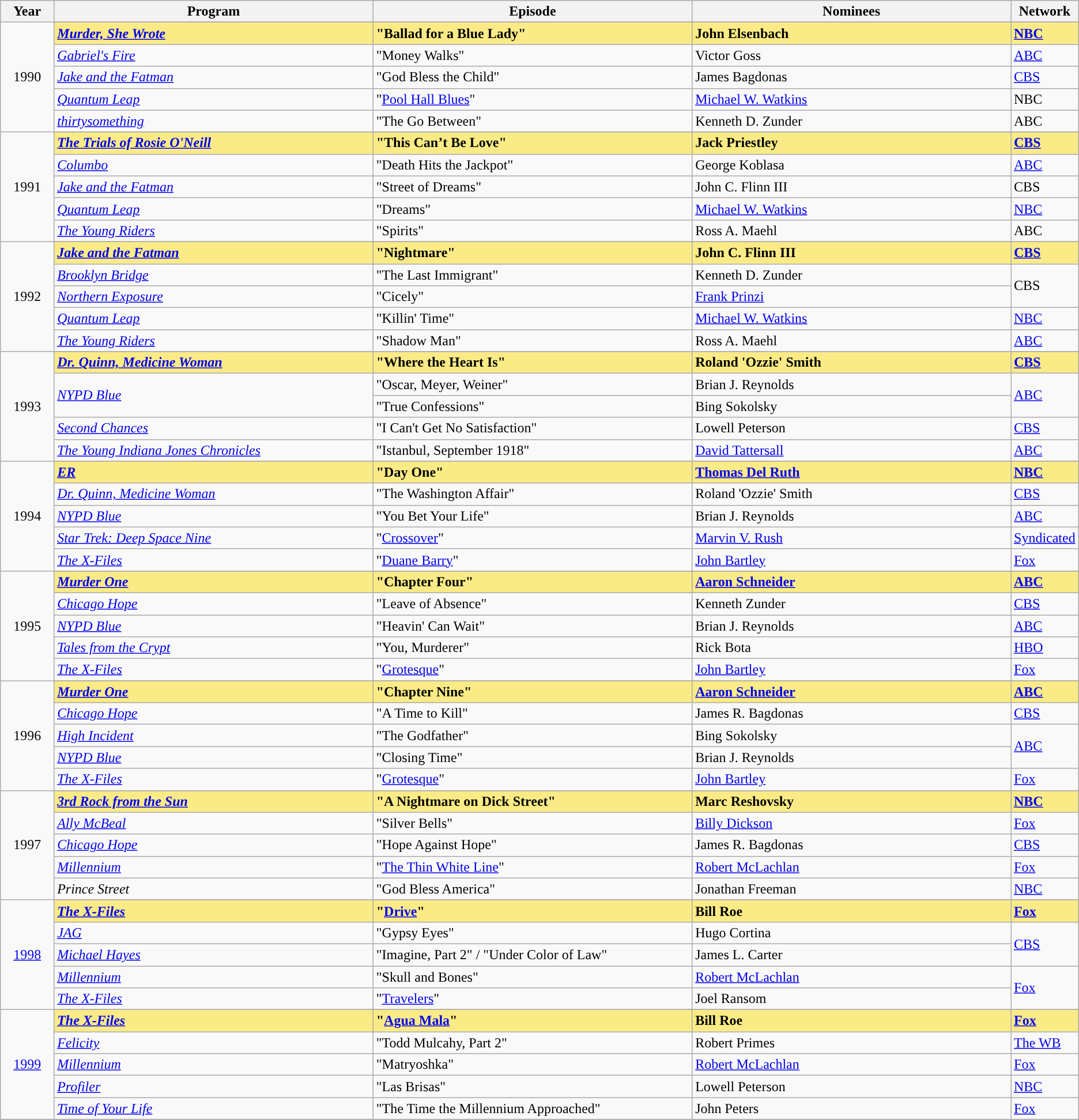<table class="wikitable">
<tr>
<th width="5%">Year</th>
<th width="30%">Program</th>
<th width="30%">Episode</th>
<th width="30%">Nominees</th>
<th width="5%">Network</th>
</tr>
<tr>
<td rowspan="6" style="text-align:center;">1990<br></td>
</tr>
<tr style="background:#FAEB86;">
<td><strong><em><a href='#'>Murder, She Wrote</a></em></strong></td>
<td><strong>"Ballad for a Blue Lady"</strong></td>
<td><strong>John Elsenbach</strong></td>
<td><strong><a href='#'>NBC</a></strong></td>
</tr>
<tr>
<td><em><a href='#'>Gabriel's Fire</a></em></td>
<td>"Money Walks"</td>
<td>Victor Goss</td>
<td><a href='#'>ABC</a></td>
</tr>
<tr>
<td><em><a href='#'>Jake and the Fatman</a></em></td>
<td>"God Bless the Child"</td>
<td>James Bagdonas</td>
<td><a href='#'>CBS</a></td>
</tr>
<tr>
<td><em><a href='#'>Quantum Leap</a></em></td>
<td>"<a href='#'>Pool Hall Blues</a>"</td>
<td><a href='#'>Michael W. Watkins</a></td>
<td>NBC</td>
</tr>
<tr>
<td><em><a href='#'>thirtysomething</a></em></td>
<td>"The Go Between"</td>
<td>Kenneth D. Zunder</td>
<td>ABC</td>
</tr>
<tr>
<td rowspan="6" style="text-align:center;">1991<br></td>
</tr>
<tr style="background:#FAEB86;">
<td><strong><em><a href='#'>The Trials of Rosie O'Neill</a></em></strong></td>
<td><strong>"This Can’t Be Love"</strong></td>
<td><strong>Jack Priestley</strong></td>
<td><strong><a href='#'>CBS</a></strong></td>
</tr>
<tr>
<td><em><a href='#'>Columbo</a></em></td>
<td>"Death Hits the Jackpot"</td>
<td>George Koblasa</td>
<td><a href='#'>ABC</a></td>
</tr>
<tr>
<td><em><a href='#'>Jake and the Fatman</a></em></td>
<td>"Street of Dreams"</td>
<td>John C. Flinn III</td>
<td>CBS</td>
</tr>
<tr>
<td><em><a href='#'>Quantum Leap</a></em></td>
<td>"Dreams"</td>
<td><a href='#'>Michael W. Watkins</a></td>
<td><a href='#'>NBC</a></td>
</tr>
<tr>
<td><em><a href='#'>The Young Riders</a></em></td>
<td>"Spirits"</td>
<td>Ross A. Maehl</td>
<td>ABC</td>
</tr>
<tr>
<td rowspan="6" style="text-align:center;">1992<br></td>
</tr>
<tr style="background:#FAEB86;">
<td><strong><em><a href='#'>Jake and the Fatman</a></em></strong></td>
<td><strong>"Nightmare"</strong></td>
<td><strong>John C. Flinn III</strong></td>
<td><strong><a href='#'>CBS</a></strong></td>
</tr>
<tr>
<td><em><a href='#'>Brooklyn Bridge</a></em></td>
<td>"The Last Immigrant"</td>
<td>Kenneth D. Zunder</td>
<td rowspan="2">CBS</td>
</tr>
<tr>
<td><em><a href='#'>Northern Exposure</a></em></td>
<td>"Cicely"</td>
<td><a href='#'>Frank Prinzi</a></td>
</tr>
<tr>
<td><em><a href='#'>Quantum Leap</a></em></td>
<td>"Killin' Time"</td>
<td><a href='#'>Michael W. Watkins</a></td>
<td><a href='#'>NBC</a></td>
</tr>
<tr>
<td><em><a href='#'>The Young Riders</a></em></td>
<td>"Shadow Man"</td>
<td>Ross A. Maehl</td>
<td><a href='#'>ABC</a></td>
</tr>
<tr>
<td rowspan="6" style="text-align:center;">1993<br></td>
</tr>
<tr style="background:#FAEB86;">
<td><strong><em><a href='#'>Dr. Quinn, Medicine Woman</a></em></strong></td>
<td><strong>"Where the Heart Is"</strong></td>
<td><strong>Roland 'Ozzie' Smith</strong></td>
<td><strong><a href='#'>CBS</a></strong></td>
</tr>
<tr>
<td rowspan=2><em><a href='#'>NYPD Blue</a></em></td>
<td>"Oscar, Meyer, Weiner"</td>
<td>Brian J. Reynolds</td>
<td rowspan=2><a href='#'>ABC</a></td>
</tr>
<tr>
<td>"True Confessions"</td>
<td>Bing Sokolsky</td>
</tr>
<tr>
<td><em><a href='#'>Second Chances</a></em></td>
<td>"I Can't Get No Satisfaction"</td>
<td>Lowell Peterson</td>
<td><a href='#'>CBS</a></td>
</tr>
<tr>
<td><em><a href='#'>The Young Indiana Jones Chronicles</a></em></td>
<td>"Istanbul, September 1918"</td>
<td><a href='#'>David Tattersall</a></td>
<td><a href='#'>ABC</a></td>
</tr>
<tr>
<td rowspan="6" style="text-align:center;">1994<br></td>
</tr>
<tr style="background:#FAEB86;">
<td><strong><em><a href='#'>ER</a></em></strong></td>
<td><strong>"Day One"</strong></td>
<td><strong><a href='#'>Thomas Del Ruth</a></strong></td>
<td><strong><a href='#'>NBC</a></strong></td>
</tr>
<tr>
<td><em><a href='#'>Dr. Quinn, Medicine Woman</a></em></td>
<td>"The Washington Affair"</td>
<td>Roland 'Ozzie' Smith</td>
<td><a href='#'>CBS</a></td>
</tr>
<tr>
<td><em><a href='#'>NYPD Blue</a></em></td>
<td>"You Bet Your Life"</td>
<td>Brian J. Reynolds</td>
<td><a href='#'>ABC</a></td>
</tr>
<tr>
<td><em><a href='#'>Star Trek: Deep Space Nine</a></em></td>
<td>"<a href='#'>Crossover</a>"</td>
<td><a href='#'>Marvin V. Rush</a></td>
<td><a href='#'>Syndicated</a></td>
</tr>
<tr>
<td><em><a href='#'>The X-Files</a></em></td>
<td>"<a href='#'>Duane Barry</a>"</td>
<td><a href='#'>John Bartley</a></td>
<td><a href='#'>Fox</a></td>
</tr>
<tr>
<td rowspan="6" style="text-align:center;">1995<br></td>
</tr>
<tr style="background:#FAEB86;">
<td><strong><em><a href='#'>Murder One</a></em></strong></td>
<td><strong>"Chapter Four"</strong></td>
<td><strong><a href='#'>Aaron Schneider</a></strong></td>
<td><strong><a href='#'>ABC</a></strong></td>
</tr>
<tr>
<td><em><a href='#'>Chicago Hope</a></em></td>
<td>"Leave of Absence"</td>
<td>Kenneth Zunder</td>
<td><a href='#'>CBS</a></td>
</tr>
<tr>
<td><em><a href='#'>NYPD Blue</a></em></td>
<td>"Heavin' Can Wait"</td>
<td>Brian J. Reynolds</td>
<td><a href='#'>ABC</a></td>
</tr>
<tr>
<td><em><a href='#'>Tales from the Crypt</a></em></td>
<td>"You, Murderer"</td>
<td>Rick Bota</td>
<td><a href='#'>HBO</a></td>
</tr>
<tr>
<td><em><a href='#'>The X-Files</a></em></td>
<td>"<a href='#'>Grotesque</a>"</td>
<td><a href='#'>John Bartley</a></td>
<td><a href='#'>Fox</a></td>
</tr>
<tr>
<td rowspan="6" style="text-align:center;">1996<br></td>
</tr>
<tr style="background:#FAEB86;">
<td><strong><em><a href='#'>Murder One</a></em></strong></td>
<td><strong>"Chapter Nine"</strong></td>
<td><strong><a href='#'>Aaron Schneider</a></strong></td>
<td><strong><a href='#'>ABC</a></strong></td>
</tr>
<tr>
<td><em><a href='#'>Chicago Hope</a></em></td>
<td>"A Time to Kill"</td>
<td>James R. Bagdonas</td>
<td><a href='#'>CBS</a></td>
</tr>
<tr>
<td><em><a href='#'>High Incident</a></em></td>
<td>"The Godfather"</td>
<td>Bing Sokolsky</td>
<td rowspan=2><a href='#'>ABC</a></td>
</tr>
<tr>
<td><em><a href='#'>NYPD Blue</a></em></td>
<td>"Closing Time"</td>
<td>Brian J. Reynolds</td>
</tr>
<tr>
<td><em><a href='#'>The X-Files</a></em></td>
<td>"<a href='#'>Grotesque</a>"</td>
<td><a href='#'>John Bartley</a></td>
<td><a href='#'>Fox</a></td>
</tr>
<tr>
<td rowspan="6" style="text-align:center;">1997<br></td>
</tr>
<tr style="background:#FAEB86;">
<td><strong><em><a href='#'>3rd Rock from the Sun</a></em></strong></td>
<td><strong>"A Nightmare on Dick Street"</strong></td>
<td><strong>Marc Reshovsky</strong></td>
<td><strong><a href='#'>NBC</a></strong></td>
</tr>
<tr>
<td><em><a href='#'>Ally McBeal</a></em></td>
<td>"Silver Bells"</td>
<td><a href='#'>Billy Dickson</a></td>
<td><a href='#'>Fox</a></td>
</tr>
<tr>
<td><em><a href='#'>Chicago Hope</a></em></td>
<td>"Hope Against Hope"</td>
<td>James R. Bagdonas</td>
<td><a href='#'>CBS</a></td>
</tr>
<tr>
<td><em><a href='#'>Millennium</a></em></td>
<td>"<a href='#'>The Thin White Line</a>"</td>
<td><a href='#'>Robert McLachlan</a></td>
<td><a href='#'>Fox</a></td>
</tr>
<tr>
<td><em>Prince Street</em></td>
<td>"God Bless America"</td>
<td>Jonathan Freeman</td>
<td><a href='#'>NBC</a></td>
</tr>
<tr>
<td rowspan="6" style="text-align:center;"><a href='#'>1998</a><br></td>
</tr>
<tr style="background:#FAEB86;">
<td><strong><em><a href='#'>The X-Files</a></em></strong></td>
<td><strong>"<a href='#'>Drive</a>"</strong></td>
<td><strong>Bill Roe</strong></td>
<td><strong><a href='#'>Fox</a></strong></td>
</tr>
<tr>
<td><em><a href='#'>JAG</a></em></td>
<td>"Gypsy Eyes"</td>
<td>Hugo Cortina</td>
<td rowspan=2><a href='#'>CBS</a></td>
</tr>
<tr>
<td><em><a href='#'>Michael Hayes</a></em></td>
<td>"Imagine, Part 2" / "Under Color of Law"</td>
<td>James L. Carter</td>
</tr>
<tr>
<td><em><a href='#'>Millennium</a></em></td>
<td>"Skull and Bones"</td>
<td><a href='#'>Robert McLachlan</a></td>
<td rowspan=2><a href='#'>Fox</a></td>
</tr>
<tr>
<td><em><a href='#'>The X-Files</a></em></td>
<td>"<a href='#'>Travelers</a>"</td>
<td>Joel Ransom</td>
</tr>
<tr>
<td rowspan="6" style="text-align:center;"><a href='#'>1999</a><br></td>
</tr>
<tr style="background:#FAEB86;">
<td><strong><em><a href='#'>The X-Files</a></em></strong></td>
<td><strong>"<a href='#'>Agua Mala</a>"</strong></td>
<td><strong>Bill Roe</strong></td>
<td><strong><a href='#'>Fox</a></strong></td>
</tr>
<tr>
<td><em><a href='#'>Felicity</a></em></td>
<td>"Todd Mulcahy, Part 2"</td>
<td>Robert Primes</td>
<td><a href='#'>The WB</a></td>
</tr>
<tr>
<td><em><a href='#'>Millennium</a></em></td>
<td>"Matryoshka"</td>
<td><a href='#'>Robert McLachlan</a></td>
<td><a href='#'>Fox</a></td>
</tr>
<tr>
<td><em><a href='#'>Profiler</a></em></td>
<td>"Las Brisas"</td>
<td>Lowell Peterson</td>
<td><a href='#'>NBC</a></td>
</tr>
<tr>
<td><em><a href='#'>Time of Your Life</a></em></td>
<td>"The Time the Millennium Approached"</td>
<td>John Peters</td>
<td><a href='#'>Fox</a></td>
</tr>
<tr>
</tr>
</table>
